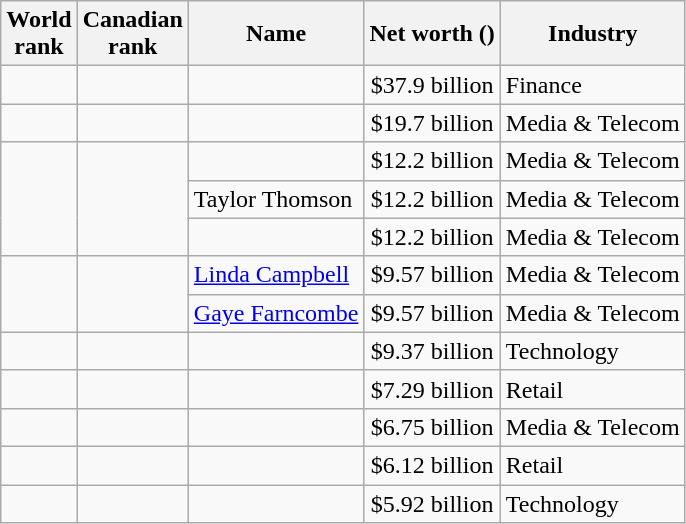<table class="wikitable sortable" border="1">
<tr>
<th>World<br>rank</th>
<th>Canadian<br>rank</th>
<th>Name</th>
<th>Net worth ()</th>
<th>Industry</th>
</tr>
<tr>
<td align="center"></td>
<td align="center"></td>
<td></td>
<td align="center">$37.9 billion</td>
<td>Finance</td>
</tr>
<tr>
<td align="center"></td>
<td align="center"></td>
<td></td>
<td align="center">$19.7 billion</td>
<td>Media & Telecom</td>
</tr>
<tr>
<td rowspan="3" align="center"></td>
<td rowspan="3" align="center"></td>
<td></td>
<td align="center">$12.2 billion</td>
<td>Media & Telecom</td>
</tr>
<tr>
<td>Taylor Thomson</td>
<td align="center">$12.2 billion</td>
<td>Media & Telecom</td>
</tr>
<tr>
<td></td>
<td align="center">$12.2 billion</td>
<td>Media & Telecom</td>
</tr>
<tr>
<td rowspan="2" align="center"></td>
<td rowspan="2" align="center"></td>
<td><a href='#'>Linda Campbell</a></td>
<td align="center">$9.57 billion</td>
<td>Media & Telecom</td>
</tr>
<tr>
<td><a href='#'>Gaye Farncombe</a></td>
<td align="center">$9.57 billion</td>
<td>Media & Telecom</td>
</tr>
<tr>
<td align="center"></td>
<td align="center"></td>
<td></td>
<td align="center">$9.37 billion</td>
<td>Technology</td>
</tr>
<tr>
<td align="center"></td>
<td align="center"></td>
<td></td>
<td align="center">$7.29 billion</td>
<td>Retail</td>
</tr>
<tr>
<td align="center"></td>
<td align="center"></td>
<td></td>
<td align="center">$6.75 billion</td>
<td>Media & Telecom</td>
</tr>
<tr>
<td align="center"></td>
<td align="center"></td>
<td></td>
<td align="center">$6.12 billion</td>
<td>Retail</td>
</tr>
<tr>
<td align="center"></td>
<td align="center"></td>
<td></td>
<td align="center">$5.92 billion</td>
<td>Technology</td>
</tr>
</table>
